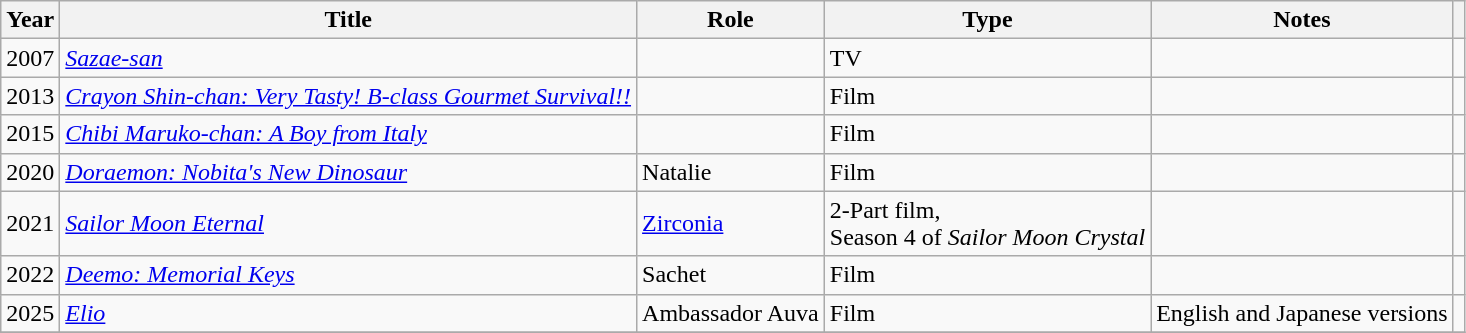<table class="wikitable sortable">
<tr>
<th>Year</th>
<th>Title</th>
<th>Role</th>
<th>Type</th>
<th>Notes</th>
<th class="unsortable"></th>
</tr>
<tr>
<td>2007</td>
<td><em><a href='#'>Sazae-san</a></em></td>
<td></td>
<td>TV</td>
<td></td>
<td></td>
</tr>
<tr>
<td>2013</td>
<td><em><a href='#'>Crayon Shin-chan: Very Tasty! B-class Gourmet Survival!!</a></em></td>
<td></td>
<td>Film</td>
<td></td>
<td></td>
</tr>
<tr>
<td>2015</td>
<td><em><a href='#'>Chibi Maruko-chan: A Boy from Italy</a></em></td>
<td></td>
<td>Film</td>
<td></td>
<td></td>
</tr>
<tr>
<td>2020</td>
<td><em><a href='#'>Doraemon: Nobita's New Dinosaur</a></em></td>
<td>Natalie</td>
<td>Film</td>
<td></td>
<td></td>
</tr>
<tr>
<td>2021</td>
<td><em><a href='#'>Sailor Moon Eternal</a></em></td>
<td><a href='#'>Zirconia</a></td>
<td>2-Part film,<br>Season 4 of <em>Sailor Moon Crystal</em></td>
<td></td>
<td></td>
</tr>
<tr>
<td>2022</td>
<td><em><a href='#'>Deemo: Memorial Keys</a></em></td>
<td>Sachet</td>
<td>Film</td>
<td></td>
<td></td>
</tr>
<tr>
<td>2025</td>
<td><em><a href='#'>Elio</a></em></td>
<td>Ambassador Auva</td>
<td>Film</td>
<td>English and Japanese versions</td>
<td></td>
</tr>
<tr>
</tr>
</table>
